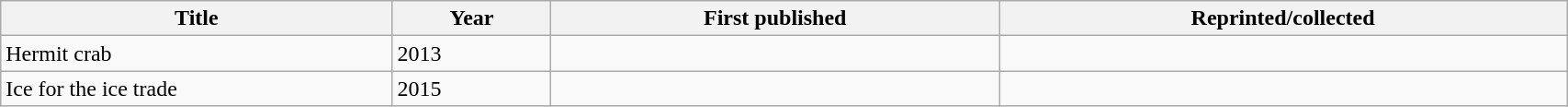<table class='wikitable sortable' width='90%'>
<tr>
<th width=25%>Title</th>
<th>Year</th>
<th>First published</th>
<th>Reprinted/collected</th>
</tr>
<tr>
<td>Hermit crab</td>
<td>2013</td>
<td></td>
<td></td>
</tr>
<tr>
<td>Ice for the ice trade</td>
<td>2015</td>
<td></td>
<td></td>
</tr>
</table>
